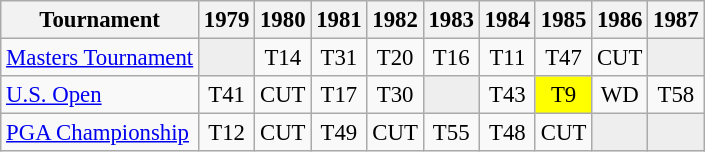<table class="wikitable" style="font-size:95%;text-align:center;">
<tr>
<th>Tournament</th>
<th>1979</th>
<th>1980</th>
<th>1981</th>
<th>1982</th>
<th>1983</th>
<th>1984</th>
<th>1985</th>
<th>1986</th>
<th>1987</th>
</tr>
<tr>
<td align=left><a href='#'>Masters Tournament</a></td>
<td style="background:#eeeeee;"></td>
<td>T14</td>
<td>T31</td>
<td>T20</td>
<td>T16</td>
<td>T11</td>
<td>T47</td>
<td>CUT</td>
<td style="background:#eeeeee;"></td>
</tr>
<tr>
<td align=left><a href='#'>U.S. Open</a></td>
<td>T41</td>
<td>CUT</td>
<td>T17</td>
<td>T30</td>
<td style="background:#eeeeee;"></td>
<td>T43</td>
<td style="background:yellow;">T9</td>
<td>WD</td>
<td>T58</td>
</tr>
<tr>
<td align=left><a href='#'>PGA Championship</a></td>
<td>T12</td>
<td>CUT</td>
<td>T49</td>
<td>CUT</td>
<td>T55</td>
<td>T48</td>
<td>CUT</td>
<td style="background:#eeeeee;"></td>
<td style="background:#eeeeee;"></td>
</tr>
</table>
